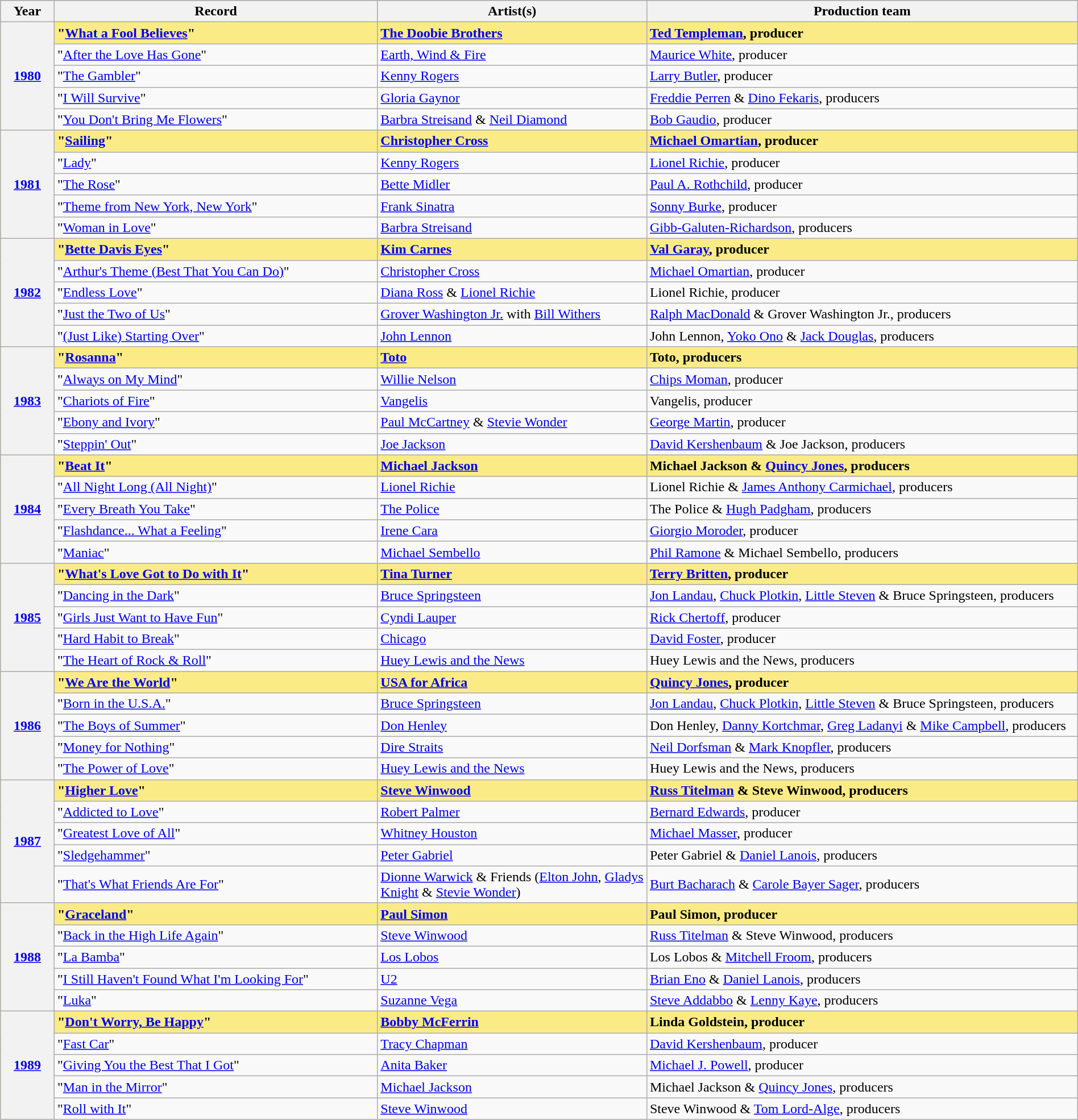<table class="wikitable" style="width:100%">
<tr bgcolor="#bebebe">
<th width="5%">Year</th>
<th width="30%">Record</th>
<th width="25%">Artist(s)</th>
<th width="40%">Production team</th>
</tr>
<tr style="background:#FAEB86;">
<th rowspan="5"><a href='#'>1980</a><br></th>
<td><strong>"<a href='#'>What a Fool Believes</a>"</strong></td>
<td><strong><a href='#'>The Doobie Brothers</a></strong></td>
<td><strong><a href='#'>Ted Templeman</a>, producer</strong></td>
</tr>
<tr>
<td>"<a href='#'>After the Love Has Gone</a>"</td>
<td><a href='#'>Earth, Wind & Fire</a></td>
<td><a href='#'>Maurice White</a>, producer</td>
</tr>
<tr>
<td>"<a href='#'>The Gambler</a>"</td>
<td><a href='#'>Kenny Rogers</a></td>
<td><a href='#'>Larry Butler</a>, producer</td>
</tr>
<tr>
<td>"<a href='#'>I Will Survive</a>"</td>
<td><a href='#'>Gloria Gaynor</a></td>
<td><a href='#'>Freddie Perren</a> & <a href='#'>Dino Fekaris</a>, producers</td>
</tr>
<tr>
<td>"<a href='#'>You Don't Bring Me Flowers</a>"</td>
<td><a href='#'>Barbra Streisand</a> & <a href='#'>Neil Diamond</a></td>
<td><a href='#'>Bob Gaudio</a>, producer</td>
</tr>
<tr style="background:#FAEB86;">
<th rowspan="5"><a href='#'>1981</a><br></th>
<td><strong>"<a href='#'>Sailing</a>"</strong></td>
<td><strong><a href='#'>Christopher Cross</a></strong></td>
<td><strong><a href='#'>Michael Omartian</a>, producer</strong></td>
</tr>
<tr>
<td>"<a href='#'>Lady</a>"</td>
<td><a href='#'>Kenny Rogers</a></td>
<td><a href='#'>Lionel Richie</a>, producer</td>
</tr>
<tr>
<td>"<a href='#'>The Rose</a>"</td>
<td><a href='#'>Bette Midler</a></td>
<td><a href='#'>Paul A. Rothchild</a>, producer</td>
</tr>
<tr>
<td>"<a href='#'>Theme from New York, New York</a>"</td>
<td><a href='#'>Frank Sinatra</a></td>
<td><a href='#'>Sonny Burke</a>, producer</td>
</tr>
<tr>
<td>"<a href='#'>Woman in Love</a>"</td>
<td><a href='#'>Barbra Streisand</a></td>
<td><a href='#'>Gibb-Galuten-Richardson</a>, producers</td>
</tr>
<tr style="background:#FAEB86;">
<th rowspan="5"><a href='#'>1982</a><br></th>
<td><strong>"<a href='#'>Bette Davis Eyes</a>"</strong></td>
<td><strong><a href='#'>Kim Carnes</a></strong></td>
<td><strong><a href='#'>Val Garay</a>, producer</strong></td>
</tr>
<tr>
<td>"<a href='#'>Arthur's Theme (Best That You Can Do)</a>"</td>
<td><a href='#'>Christopher Cross</a></td>
<td><a href='#'>Michael Omartian</a>, producer</td>
</tr>
<tr>
<td>"<a href='#'>Endless Love</a>"</td>
<td><a href='#'>Diana Ross</a> & <a href='#'>Lionel Richie</a></td>
<td>Lionel Richie, producer</td>
</tr>
<tr>
<td>"<a href='#'>Just the Two of Us</a>"</td>
<td><a href='#'>Grover Washington Jr.</a> with <a href='#'>Bill Withers</a></td>
<td><a href='#'>Ralph MacDonald</a> & Grover Washington Jr., producers</td>
</tr>
<tr>
<td>"<a href='#'>(Just Like) Starting Over</a>"</td>
<td><a href='#'>John Lennon</a></td>
<td>John Lennon, <a href='#'>Yoko Ono</a> & <a href='#'>Jack Douglas</a>, producers</td>
</tr>
<tr style="background:#FAEB86;">
<th rowspan="5"><a href='#'>1983</a><br></th>
<td><strong>"<a href='#'>Rosanna</a>"</strong></td>
<td><a href='#'><strong>Toto</strong></a></td>
<td><strong>Toto, producers</strong></td>
</tr>
<tr>
<td>"<a href='#'>Always on My Mind</a>"</td>
<td><a href='#'>Willie Nelson</a></td>
<td><a href='#'>Chips Moman</a>, producer</td>
</tr>
<tr>
<td>"<a href='#'>Chariots of Fire</a>"</td>
<td><a href='#'>Vangelis</a></td>
<td>Vangelis, producer</td>
</tr>
<tr>
<td>"<a href='#'>Ebony and Ivory</a>"</td>
<td><a href='#'>Paul McCartney</a> & <a href='#'>Stevie Wonder</a></td>
<td><a href='#'>George Martin</a>, producer</td>
</tr>
<tr>
<td>"<a href='#'>Steppin' Out</a>"</td>
<td><a href='#'>Joe Jackson</a></td>
<td><a href='#'>David Kershenbaum</a> & Joe Jackson, producers</td>
</tr>
<tr style="background:#FAEB86;">
<th rowspan="5"><a href='#'>1984</a><br></th>
<td><strong>"<a href='#'>Beat It</a>"</strong></td>
<td><strong><a href='#'>Michael Jackson</a></strong></td>
<td><strong>Michael Jackson & <a href='#'>Quincy Jones</a>, producers</strong></td>
</tr>
<tr>
<td>"<a href='#'>All Night Long (All Night)</a>"</td>
<td><a href='#'>Lionel Richie</a></td>
<td>Lionel Richie & <a href='#'>James Anthony Carmichael</a>, producers</td>
</tr>
<tr>
<td>"<a href='#'>Every Breath You Take</a>"</td>
<td><a href='#'>The Police</a></td>
<td>The Police & <a href='#'>Hugh Padgham</a>, producers</td>
</tr>
<tr>
<td>"<a href='#'>Flashdance... What a Feeling</a>"</td>
<td><a href='#'>Irene Cara</a></td>
<td><a href='#'>Giorgio Moroder</a>, producer</td>
</tr>
<tr>
<td>"<a href='#'>Maniac</a>"</td>
<td><a href='#'>Michael Sembello</a></td>
<td><a href='#'>Phil Ramone</a> & Michael Sembello, producers</td>
</tr>
<tr style="background:#FAEB86;">
<th rowspan="5"><a href='#'>1985</a><br></th>
<td><strong>"<a href='#'>What's Love Got to Do with It</a>"</strong></td>
<td><strong><a href='#'>Tina Turner</a></strong></td>
<td><strong><a href='#'>Terry Britten</a>, producer</strong></td>
</tr>
<tr>
<td>"<a href='#'>Dancing in the Dark</a>"</td>
<td><a href='#'>Bruce Springsteen</a></td>
<td><a href='#'>Jon Landau</a>, <a href='#'>Chuck Plotkin</a>, <a href='#'>Little Steven</a> & Bruce Springsteen, producers</td>
</tr>
<tr>
<td>"<a href='#'>Girls Just Want to Have Fun</a>"</td>
<td><a href='#'>Cyndi Lauper</a></td>
<td><a href='#'>Rick Chertoff</a>, producer</td>
</tr>
<tr>
<td>"<a href='#'>Hard Habit to Break</a>"</td>
<td><a href='#'>Chicago</a></td>
<td><a href='#'>David Foster</a>, producer</td>
</tr>
<tr>
<td>"<a href='#'>The Heart of Rock & Roll</a>"</td>
<td><a href='#'>Huey Lewis and the News</a></td>
<td>Huey Lewis and the News, producers</td>
</tr>
<tr style="background:#FAEB86;">
<th rowspan="5"><a href='#'>1986</a><br></th>
<td><strong>"<a href='#'>We Are the World</a>"</strong></td>
<td><strong><a href='#'>USA for Africa</a></strong></td>
<td><strong><a href='#'>Quincy Jones</a>, producer</strong></td>
</tr>
<tr>
<td>"<a href='#'>Born in the U.S.A.</a>"</td>
<td><a href='#'>Bruce Springsteen</a></td>
<td><a href='#'>Jon Landau</a>, <a href='#'>Chuck Plotkin</a>, <a href='#'>Little Steven</a> & Bruce Springsteen, producers</td>
</tr>
<tr>
<td>"<a href='#'>The Boys of Summer</a>"</td>
<td><a href='#'>Don Henley</a></td>
<td>Don Henley, <a href='#'>Danny Kortchmar</a>, <a href='#'>Greg Ladanyi</a> & <a href='#'>Mike Campbell</a>, producers</td>
</tr>
<tr>
<td>"<a href='#'>Money for Nothing</a>"</td>
<td><a href='#'>Dire Straits</a></td>
<td><a href='#'>Neil Dorfsman</a> & <a href='#'>Mark Knopfler</a>, producers</td>
</tr>
<tr>
<td>"<a href='#'>The Power of Love</a>"</td>
<td><a href='#'>Huey Lewis and the News</a></td>
<td>Huey Lewis and the News, producers</td>
</tr>
<tr style="background:#FAEB86;">
<th rowspan="5"><a href='#'>1987</a><br></th>
<td><strong>"<a href='#'>Higher Love</a>"</strong></td>
<td><strong><a href='#'>Steve Winwood</a></strong></td>
<td><strong><a href='#'>Russ Titelman</a> & Steve Winwood, producers</strong></td>
</tr>
<tr>
<td>"<a href='#'>Addicted to Love</a>"</td>
<td><a href='#'>Robert Palmer</a></td>
<td><a href='#'>Bernard Edwards</a>, producer</td>
</tr>
<tr>
<td>"<a href='#'>Greatest Love of All</a>"</td>
<td><a href='#'>Whitney Houston</a></td>
<td><a href='#'>Michael Masser</a>, producer</td>
</tr>
<tr>
<td>"<a href='#'>Sledgehammer</a>"</td>
<td><a href='#'>Peter Gabriel</a></td>
<td>Peter Gabriel & <a href='#'>Daniel Lanois</a>, producers</td>
</tr>
<tr>
<td>"<a href='#'>That's What Friends Are For</a>"</td>
<td><a href='#'>Dionne Warwick</a> & Friends (<a href='#'>Elton John</a>, <a href='#'>Gladys Knight</a> & <a href='#'>Stevie Wonder</a>)</td>
<td><a href='#'>Burt Bacharach</a> & <a href='#'>Carole Bayer Sager</a>, producers</td>
</tr>
<tr style="background:#FAEB86;">
<th rowspan="5"><a href='#'>1988</a><br></th>
<td><strong>"<a href='#'>Graceland</a>"</strong></td>
<td><strong><a href='#'>Paul Simon</a></strong></td>
<td><strong>Paul Simon, producer</strong></td>
</tr>
<tr>
<td>"<a href='#'>Back in the High Life Again</a>"</td>
<td><a href='#'>Steve Winwood</a></td>
<td><a href='#'>Russ Titelman</a> & Steve Winwood, producers</td>
</tr>
<tr>
<td>"<a href='#'>La Bamba</a>"</td>
<td><a href='#'>Los Lobos</a></td>
<td>Los Lobos & <a href='#'>Mitchell Froom</a>, producers</td>
</tr>
<tr>
<td>"<a href='#'>I Still Haven't Found What I'm Looking For</a>"</td>
<td><a href='#'>U2</a></td>
<td><a href='#'>Brian Eno</a> & <a href='#'>Daniel Lanois</a>, producers</td>
</tr>
<tr>
<td>"<a href='#'>Luka</a>"</td>
<td><a href='#'>Suzanne Vega</a></td>
<td><a href='#'>Steve Addabbo</a> & <a href='#'>Lenny Kaye</a>, producers</td>
</tr>
<tr style="background:#FAEB86;">
<th rowspan="5"><a href='#'>1989</a><br></th>
<td><strong>"<a href='#'>Don't Worry, Be Happy</a>"</strong></td>
<td><strong><a href='#'>Bobby McFerrin</a></strong></td>
<td><strong>Linda Goldstein, producer</strong></td>
</tr>
<tr>
<td>"<a href='#'>Fast Car</a>"</td>
<td><a href='#'>Tracy Chapman</a></td>
<td><a href='#'>David Kershenbaum</a>, producer</td>
</tr>
<tr>
<td>"<a href='#'>Giving You the Best That I Got</a>"</td>
<td><a href='#'>Anita Baker</a></td>
<td><a href='#'>Michael J. Powell</a>, producer</td>
</tr>
<tr>
<td>"<a href='#'>Man in the Mirror</a>"</td>
<td><a href='#'>Michael Jackson</a></td>
<td>Michael Jackson & <a href='#'>Quincy Jones</a>, producers</td>
</tr>
<tr>
<td>"<a href='#'>Roll with It</a>"</td>
<td><a href='#'>Steve Winwood</a></td>
<td>Steve Winwood & <a href='#'>Tom Lord-Alge</a>, producers</td>
</tr>
</table>
